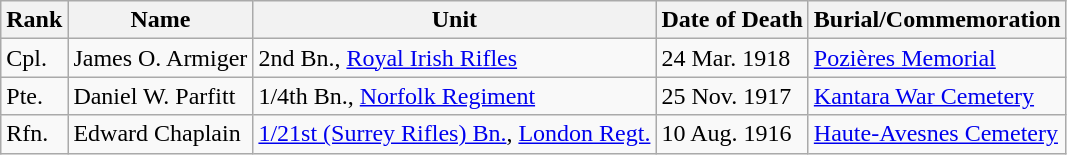<table class="wikitable">
<tr>
<th>Rank</th>
<th>Name</th>
<th>Unit</th>
<th>Date of Death</th>
<th>Burial/Commemoration</th>
</tr>
<tr>
<td>Cpl.</td>
<td>James O. Armiger</td>
<td>2nd Bn., <a href='#'>Royal Irish Rifles</a></td>
<td>24 Mar. 1918</td>
<td><a href='#'>Pozières Memorial</a></td>
</tr>
<tr>
<td>Pte.</td>
<td>Daniel W. Parfitt</td>
<td>1/4th Bn., <a href='#'>Norfolk Regiment</a></td>
<td>25 Nov. 1917</td>
<td><a href='#'>Kantara War Cemetery</a></td>
</tr>
<tr>
<td>Rfn.</td>
<td>Edward Chaplain</td>
<td><a href='#'>1/21st (Surrey Rifles) Bn.</a>, <a href='#'>London Regt.</a></td>
<td>10 Aug. 1916</td>
<td><a href='#'>Haute-Avesnes Cemetery</a></td>
</tr>
</table>
